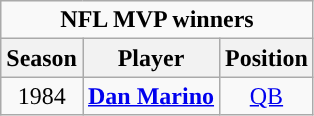<table class="wikitable" style="text-align:center">
<tr>
<td colspan="3"><strong>NFL MVP winners</strong></td>
</tr>
<tr>
<th>Season</th>
<th>Player</th>
<th>Position</th>
</tr>
<tr>
<td>1984</td>
<td><strong><a href='#'>Dan Marino</a></strong></td>
<td><a href='#'>QB</a></td>
</tr>
</table>
